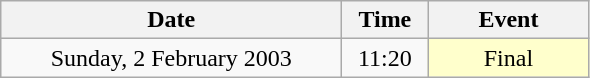<table class = "wikitable" style="text-align:center;">
<tr>
<th width=220>Date</th>
<th width=50>Time</th>
<th width=100>Event</th>
</tr>
<tr>
<td>Sunday, 2 February 2003</td>
<td>11:20</td>
<td bgcolor=ffffcc>Final</td>
</tr>
</table>
